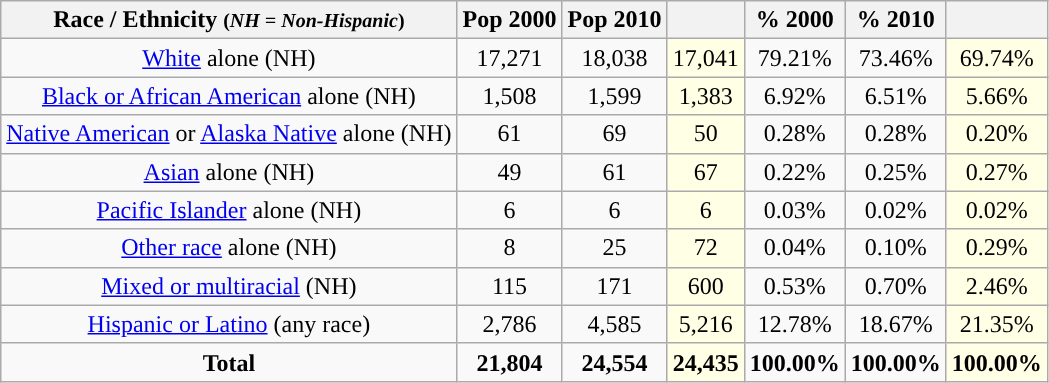<table class="wikitable" style="text-align:center;">
<tr>
<th>Race / Ethnicity <small>(<em>NH = Non-Hispanic</em>)</small></th>
<th>Pop 2000</th>
<th>Pop 2010</th>
<th></th>
<th>% 2000</th>
<th>% 2010</th>
<th></th>
</tr>
<tr>
<td><a href='#'>White</a> alone (NH)</td>
<td>17,271</td>
<td>18,038</td>
<td style='background: #ffffe6;'>17,041</td>
<td>79.21%</td>
<td>73.46%</td>
<td style='background: #ffffe6;'>69.74%</td>
</tr>
<tr>
<td><a href='#'>Black or African American</a> alone (NH)</td>
<td>1,508</td>
<td>1,599</td>
<td style='background: #ffffe6;'>1,383</td>
<td>6.92%</td>
<td>6.51%</td>
<td style='background: #ffffe6;'>5.66%</td>
</tr>
<tr>
<td><a href='#'>Native American</a> or <a href='#'>Alaska Native</a> alone (NH)</td>
<td>61</td>
<td>69</td>
<td style='background: #ffffe6;'>50</td>
<td>0.28%</td>
<td>0.28%</td>
<td style='background: #ffffe6;'>0.20%</td>
</tr>
<tr>
<td><a href='#'>Asian</a> alone (NH)</td>
<td>49</td>
<td>61</td>
<td style='background: #ffffe6;'>67</td>
<td>0.22%</td>
<td>0.25%</td>
<td style='background: #ffffe6;'>0.27%</td>
</tr>
<tr>
<td><a href='#'>Pacific Islander</a> alone (NH)</td>
<td>6</td>
<td>6</td>
<td style='background: #ffffe6;'>6</td>
<td>0.03%</td>
<td>0.02%</td>
<td style='background: #ffffe6;'>0.02%</td>
</tr>
<tr>
<td><a href='#'>Other race</a> alone (NH)</td>
<td>8</td>
<td>25</td>
<td style='background: #ffffe6;'>72</td>
<td>0.04%</td>
<td>0.10%</td>
<td style='background: #ffffe6;'>0.29%</td>
</tr>
<tr>
<td><a href='#'>Mixed or multiracial</a> (NH)</td>
<td>115</td>
<td>171</td>
<td style='background: #ffffe6;'>600</td>
<td>0.53%</td>
<td>0.70%</td>
<td style='background: #ffffe6;'>2.46%</td>
</tr>
<tr>
<td><a href='#'>Hispanic or Latino</a> (any race)</td>
<td>2,786</td>
<td>4,585</td>
<td style='background: #ffffe6;'>5,216</td>
<td>12.78%</td>
<td>18.67%</td>
<td style='background: #ffffe6;'>21.35%</td>
</tr>
<tr>
<td><strong>Total</strong></td>
<td><strong>21,804</strong></td>
<td><strong>24,554</strong></td>
<td style='background: #ffffe6;'><strong>24,435</strong></td>
<td><strong>100.00%</strong></td>
<td><strong>100.00%</strong></td>
<td style='background: #ffffe6;'><strong>100.00%</strong></td>
</tr>
</table>
